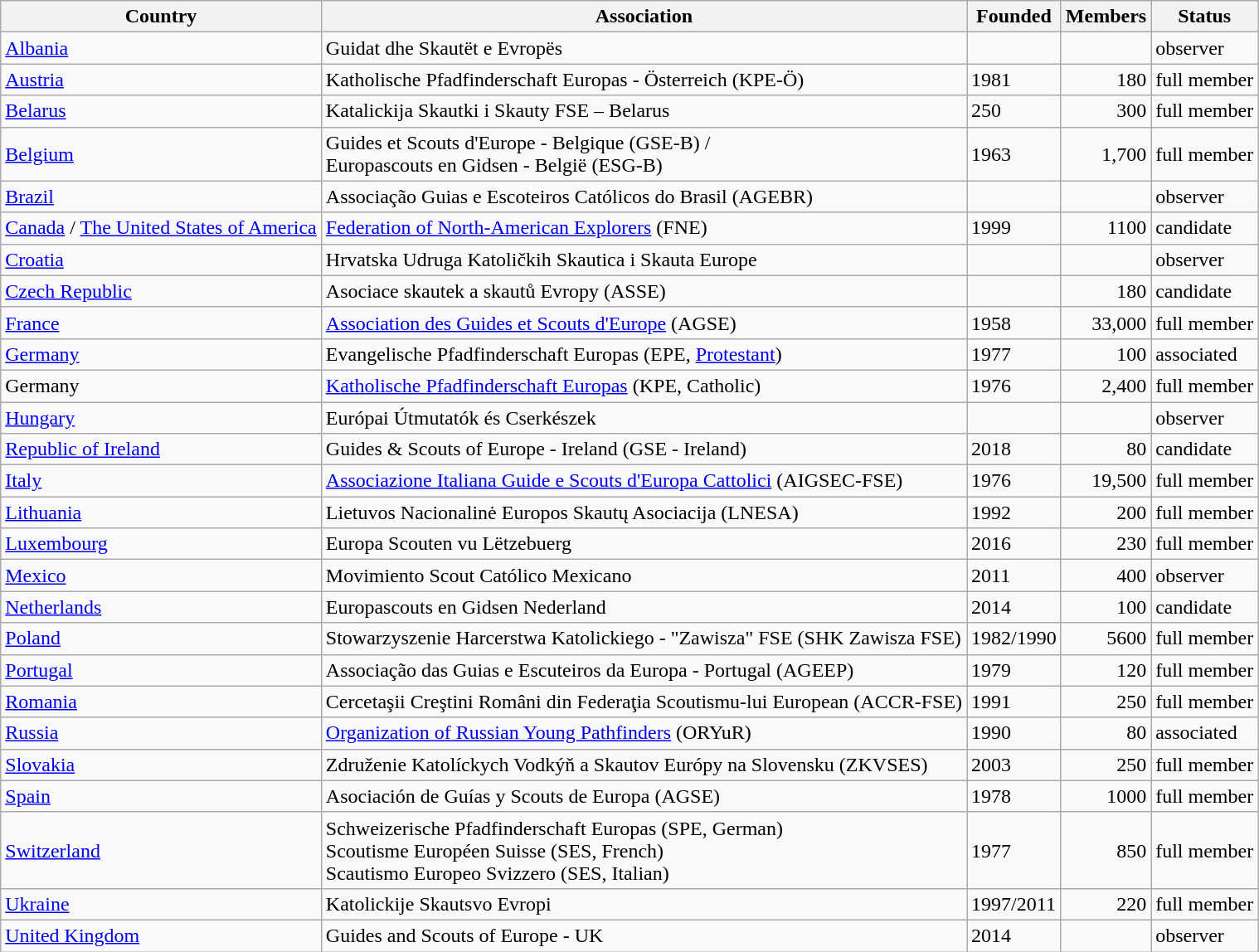<table class="wikitable sortable">
<tr>
<th>Country</th>
<th>Association</th>
<th>Founded</th>
<th>Members</th>
<th>Status</th>
</tr>
<tr>
<td><a href='#'>Albania</a></td>
<td>Guidat dhe Skautët e Evropës</td>
<td></td>
<td style="text-align: right;"></td>
<td>observer</td>
</tr>
<tr>
<td><a href='#'>Austria</a></td>
<td>Katholische Pfadfinderschaft Europas - Österreich (KPE-Ö)</td>
<td>1981</td>
<td style="text-align: right;">180</td>
<td>full member</td>
</tr>
<tr>
<td><a href='#'>Belarus</a></td>
<td>Katalickija Skautki i Skauty FSE – Belarus</td>
<td>250</td>
<td style="text-align: right;">300</td>
<td>full member</td>
</tr>
<tr>
<td><a href='#'>Belgium</a></td>
<td>Guides et Scouts d'Europe - Belgique (GSE-B) / <br>Europascouts en Gidsen - België (ESG-B)</td>
<td>1963</td>
<td style="text-align: right;">1,700</td>
<td>full member</td>
</tr>
<tr>
<td><a href='#'>Brazil</a></td>
<td>Associação Guias e Escoteiros Católicos do Brasil (AGEBR)</td>
<td></td>
<td style="text-align: right;"></td>
<td>observer</td>
</tr>
<tr>
<td><a href='#'>Canada</a> / <a href='#'>The United States of America</a></td>
<td><a href='#'>Federation of North-American Explorers</a> (FNE)</td>
<td>1999</td>
<td style="text-align: right;">1100</td>
<td>candidate</td>
</tr>
<tr>
<td><a href='#'>Croatia</a></td>
<td>Hrvatska Udruga Katoličkih Skautica i Skauta Europe</td>
<td></td>
<td style="text-align: right;"></td>
<td>observer</td>
</tr>
<tr>
<td><a href='#'>Czech Republic</a></td>
<td>Asociace skautek a skautů Evropy (ASSE)</td>
<td></td>
<td style="text-align: right;">180</td>
<td>candidate</td>
</tr>
<tr>
<td><a href='#'>France</a></td>
<td><a href='#'>Association des Guides et Scouts d'Europe</a> (AGSE)</td>
<td>1958</td>
<td style="text-align: right;">33,000</td>
<td>full member</td>
</tr>
<tr>
<td><a href='#'>Germany</a></td>
<td>Evangelische Pfadfinderschaft Europas (EPE, <a href='#'>Protestant</a>)</td>
<td>1977</td>
<td style="text-align: right;">100</td>
<td>associated</td>
</tr>
<tr>
<td>Germany</td>
<td><a href='#'>Katholische Pfadfinderschaft Europas</a> (KPE, Catholic)</td>
<td>1976</td>
<td style="text-align: right;">2,400</td>
<td>full member</td>
</tr>
<tr>
<td><a href='#'>Hungary</a></td>
<td>Európai Útmutatók és Cserkészek</td>
<td></td>
<td style="text-align: right;"></td>
<td>observer</td>
</tr>
<tr>
<td><a href='#'>Republic of Ireland</a></td>
<td>Guides & Scouts of Europe - Ireland (GSE - Ireland)</td>
<td>2018</td>
<td style="text-align: right;">80</td>
<td>candidate</td>
</tr>
<tr>
<td><a href='#'>Italy</a></td>
<td><a href='#'>Associazione Italiana Guide e Scouts d'Europa Cattolici</a> (AIGSEC-FSE)</td>
<td>1976</td>
<td style="text-align: right;">19,500</td>
<td>full member</td>
</tr>
<tr>
<td><a href='#'>Lithuania</a></td>
<td>Lietuvos Nacionalinė Europos Skautų Asociacija (LNESA)</td>
<td>1992</td>
<td style="text-align: right;">200</td>
<td>full member</td>
</tr>
<tr>
<td><a href='#'>Luxembourg</a></td>
<td>Europa Scouten vu Lëtzebuerg</td>
<td>2016</td>
<td style="text-align: right;">230</td>
<td>full member</td>
</tr>
<tr>
<td><a href='#'>Mexico</a></td>
<td>Movimiento Scout Católico Mexicano</td>
<td>2011</td>
<td style="text-align: right;">400</td>
<td>observer</td>
</tr>
<tr>
<td><a href='#'>Netherlands</a></td>
<td>Europascouts en Gidsen Nederland</td>
<td>2014</td>
<td style="text-align: right;">100</td>
<td>candidate</td>
</tr>
<tr>
<td><a href='#'>Poland</a></td>
<td>Stowarzyszenie Harcerstwa Katolickiego - "Zawisza" FSE (SHK Zawisza FSE)</td>
<td>1982/1990</td>
<td style="text-align: right;">5600</td>
<td>full member</td>
</tr>
<tr>
<td><a href='#'>Portugal</a></td>
<td>Associação das Guias e Escuteiros da Europa - Portugal (AGEEP)</td>
<td>1979</td>
<td style="text-align: right;">120</td>
<td>full member</td>
</tr>
<tr>
<td><a href='#'>Romania</a></td>
<td>Cercetaşii Creştini Români din Federaţia Scoutismu-lui European (ACCR-FSE)</td>
<td>1991</td>
<td style="text-align: right;">250</td>
<td>full member</td>
</tr>
<tr>
<td><a href='#'>Russia</a></td>
<td><a href='#'>Organization of Russian Young Pathfinders</a> (ORYuR)</td>
<td>1990</td>
<td style="text-align: right;">80</td>
<td>associated</td>
</tr>
<tr>
<td><a href='#'>Slovakia</a></td>
<td>Združenie Katolíckych Vodkýň a Skautov Európy na Slovensku (ZKVSES)</td>
<td>2003</td>
<td style="text-align: right;">250</td>
<td>full member</td>
</tr>
<tr>
<td><a href='#'>Spain</a></td>
<td>Asociación de Guías y Scouts de Europa (AGSE)</td>
<td>1978</td>
<td style="text-align: right;">1000</td>
<td>full member</td>
</tr>
<tr>
<td><a href='#'>Switzerland</a></td>
<td>Schweizerische Pfadfinderschaft Europas (SPE, German)<br>Scoutisme Européen Suisse (SES, French)<br>Scautismo Europeo Svizzero (SES, Italian)</td>
<td>1977</td>
<td style="text-align: right;">850</td>
<td>full member</td>
</tr>
<tr>
<td><a href='#'>Ukraine</a></td>
<td>Katolickije Skautsvo Evropi</td>
<td>1997/2011</td>
<td style="text-align: right;">220</td>
<td>full member</td>
</tr>
<tr>
<td><a href='#'>United Kingdom</a></td>
<td>Guides and Scouts of Europe - UK</td>
<td>2014</td>
<td style="text-align: right;"></td>
<td>observer</td>
</tr>
</table>
